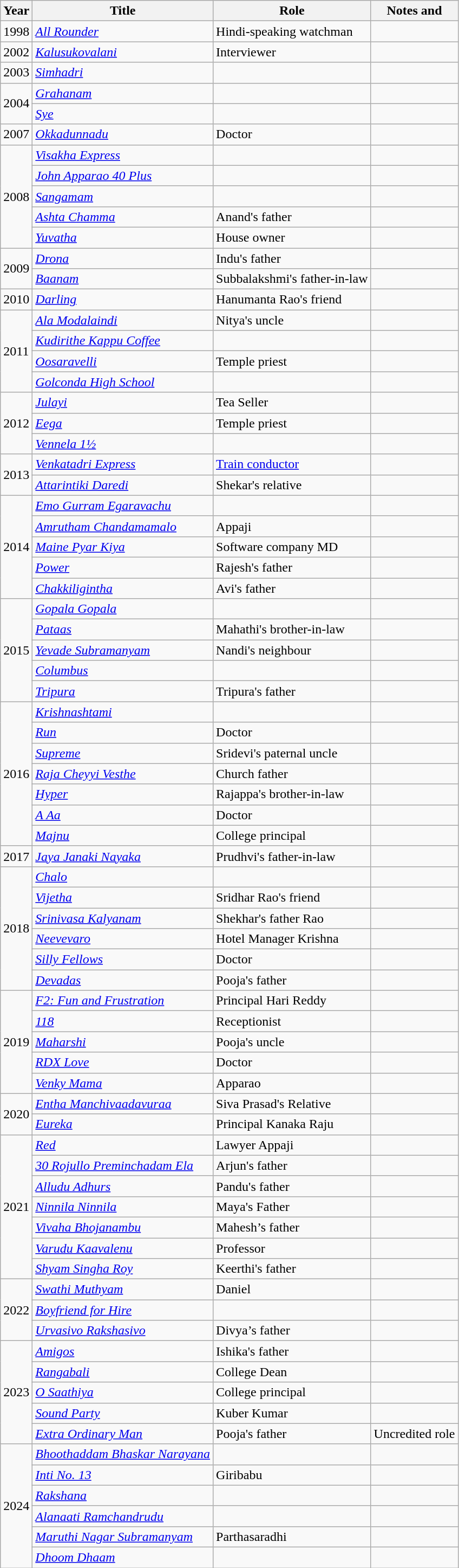<table class="wikitable sortable">
<tr>
<th scope="col">Year</th>
<th scope="col">Title</th>
<th scope="col">Role</th>
<th scope="col" class="unsortable">Notes and </th>
</tr>
<tr>
<td>1998</td>
<td><em><a href='#'>All Rounder</a></em></td>
<td>Hindi-speaking watchman</td>
<td></td>
</tr>
<tr>
<td>2002</td>
<td><em><a href='#'>Kalusukovalani</a></em></td>
<td>Interviewer</td>
<td></td>
</tr>
<tr>
<td>2003</td>
<td><a href='#'><em>Simhadri</em></a></td>
<td></td>
<td></td>
</tr>
<tr>
<td rowspan="2">2004</td>
<td><em><a href='#'>Grahanam</a></em></td>
<td></td>
<td></td>
</tr>
<tr>
<td><a href='#'><em>Sye</em></a></td>
<td></td>
<td></td>
</tr>
<tr>
<td>2007</td>
<td><em><a href='#'>Okkadunnadu</a></em></td>
<td>Doctor</td>
<td></td>
</tr>
<tr>
<td rowspan="5">2008</td>
<td><a href='#'><em>Visakha Express</em></a></td>
<td></td>
<td></td>
</tr>
<tr>
<td><em><a href='#'>John Apparao 40 Plus</a></em></td>
<td></td>
<td></td>
</tr>
<tr>
<td><em><a href='#'>Sangamam</a></em></td>
<td></td>
<td></td>
</tr>
<tr>
<td><em><a href='#'>Ashta Chamma</a></em></td>
<td>Anand's father</td>
<td></td>
</tr>
<tr>
<td><em><a href='#'>Yuvatha</a></em></td>
<td>House owner</td>
<td></td>
</tr>
<tr>
<td rowspan="2">2009</td>
<td><em><a href='#'>Drona</a></em></td>
<td>Indu's father</td>
<td></td>
</tr>
<tr>
<td><em><a href='#'>Baanam</a></em></td>
<td>Subbalakshmi's father-in-law</td>
<td></td>
</tr>
<tr>
<td>2010</td>
<td><a href='#'><em>Darling</em></a></td>
<td>Hanumanta Rao's friend</td>
<td></td>
</tr>
<tr>
<td rowspan="4">2011</td>
<td><em><a href='#'>Ala Modalaindi</a></em></td>
<td>Nitya's uncle</td>
<td></td>
</tr>
<tr>
<td><em><a href='#'>Kudirithe Kappu Coffee</a></em></td>
<td></td>
<td></td>
</tr>
<tr>
<td><em><a href='#'>Oosaravelli</a></em></td>
<td>Temple priest</td>
<td></td>
</tr>
<tr>
<td><em><a href='#'>Golconda High School</a></em></td>
<td></td>
<td></td>
</tr>
<tr>
<td rowspan="3">2012</td>
<td><em><a href='#'>Julayi</a></em></td>
<td>Tea Seller</td>
<td></td>
</tr>
<tr>
<td><em><a href='#'>Eega</a></em></td>
<td>Temple priest</td>
<td></td>
</tr>
<tr>
<td><em><a href='#'>Vennela 1½</a></em></td>
<td></td>
<td></td>
</tr>
<tr>
<td rowspan="2">2013</td>
<td><a href='#'><em>Venkatadri Express</em></a></td>
<td><a href='#'>Train conductor</a></td>
<td></td>
</tr>
<tr>
<td><em><a href='#'>Attarintiki Daredi</a></em></td>
<td>Shekar's relative</td>
<td></td>
</tr>
<tr>
<td rowspan="5">2014</td>
<td><em><a href='#'>Emo Gurram Egaravachu</a></em></td>
<td></td>
<td></td>
</tr>
<tr>
<td><em><a href='#'>Amrutham Chandamamalo</a></em></td>
<td>Appaji</td>
<td></td>
</tr>
<tr>
<td><a href='#'><em>Maine Pyar Kiya</em></a></td>
<td>Software company MD</td>
<td></td>
</tr>
<tr>
<td><a href='#'><em>Power</em></a></td>
<td>Rajesh's father</td>
<td></td>
</tr>
<tr>
<td><em><a href='#'>Chakkiligintha</a></em></td>
<td>Avi's father</td>
<td></td>
</tr>
<tr>
<td rowspan="5">2015</td>
<td><a href='#'><em>Gopala Gopala</em></a></td>
<td></td>
<td></td>
</tr>
<tr>
<td><em><a href='#'>Pataas</a></em></td>
<td>Mahathi's brother-in-law</td>
<td></td>
</tr>
<tr>
<td><em><a href='#'>Yevade Subramanyam</a></em></td>
<td>Nandi's neighbour</td>
<td></td>
</tr>
<tr>
<td><em><a href='#'>Columbus</a></em></td>
<td></td>
<td></td>
</tr>
<tr>
<td><a href='#'><em>Tripura</em></a></td>
<td>Tripura's father</td>
<td></td>
</tr>
<tr>
<td rowspan="7">2016</td>
<td><em><a href='#'>Krishnashtami</a></em></td>
<td></td>
<td></td>
</tr>
<tr>
<td><a href='#'><em>Run</em></a></td>
<td>Doctor</td>
<td></td>
</tr>
<tr>
<td><a href='#'><em>Supreme</em></a></td>
<td>Sridevi's paternal uncle</td>
<td></td>
</tr>
<tr>
<td><em><a href='#'>Raja Cheyyi Vesthe</a></em></td>
<td>Church father</td>
<td></td>
</tr>
<tr>
<td><a href='#'><em>Hyper</em></a></td>
<td>Rajappa's brother-in-law</td>
<td></td>
</tr>
<tr>
<td><em><a href='#'>A Aa</a></em></td>
<td>Doctor</td>
<td></td>
</tr>
<tr>
<td><a href='#'><em>Majnu</em></a></td>
<td>College principal</td>
<td></td>
</tr>
<tr>
<td>2017</td>
<td><em><a href='#'>Jaya Janaki Nayaka</a></em></td>
<td>Prudhvi's father-in-law</td>
<td></td>
</tr>
<tr>
<td rowspan="6">2018</td>
<td><em><a href='#'>Chalo</a></em></td>
<td></td>
<td></td>
</tr>
<tr>
<td><a href='#'><em>Vijetha</em></a></td>
<td>Sridhar Rao's friend</td>
<td></td>
</tr>
<tr>
<td><a href='#'><em>Srinivasa Kalyanam</em></a></td>
<td>Shekhar's father Rao</td>
<td></td>
</tr>
<tr>
<td><em><a href='#'>Neevevaro</a></em></td>
<td>Hotel Manager Krishna</td>
<td></td>
</tr>
<tr>
<td><em><a href='#'>Silly Fellows</a></em></td>
<td>Doctor</td>
<td></td>
</tr>
<tr>
<td><a href='#'><em>Devadas</em></a></td>
<td>Pooja's father</td>
<td></td>
</tr>
<tr>
<td rowspan="5">2019</td>
<td><em><a href='#'>F2: Fun and Frustration</a></em></td>
<td>Principal Hari Reddy</td>
<td></td>
</tr>
<tr>
<td><a href='#'><em>118</em></a></td>
<td>Receptionist</td>
<td></td>
</tr>
<tr>
<td><a href='#'><em>Maharshi</em></a></td>
<td>Pooja's uncle</td>
<td></td>
</tr>
<tr>
<td><em><a href='#'>RDX Love</a></em></td>
<td>Doctor</td>
<td></td>
</tr>
<tr>
<td><em><a href='#'>Venky Mama</a></em></td>
<td>Apparao</td>
<td></td>
</tr>
<tr>
<td rowspan="2">2020</td>
<td><em><a href='#'>Entha Manchivaadavuraa</a></em></td>
<td>Siva Prasad's Relative</td>
<td></td>
</tr>
<tr>
<td><a href='#'><em>Eureka</em></a></td>
<td>Principal Kanaka Raju</td>
<td></td>
</tr>
<tr>
<td rowspan="7">2021</td>
<td><a href='#'><em>Red</em></a></td>
<td>Lawyer Appaji</td>
<td></td>
</tr>
<tr>
<td><em><a href='#'>30 Rojullo Preminchadam Ela</a></em></td>
<td>Arjun's father</td>
<td></td>
</tr>
<tr>
<td><em><a href='#'>Alludu Adhurs</a></em></td>
<td>Pandu's father</td>
<td></td>
</tr>
<tr>
<td><em><a href='#'>Ninnila Ninnila</a></em></td>
<td>Maya's Father</td>
<td></td>
</tr>
<tr>
<td><a href='#'><em>Vivaha Bhojanambu</em></a></td>
<td>Mahesh’s father</td>
<td></td>
</tr>
<tr>
<td><em><a href='#'>Varudu Kaavalenu</a></em></td>
<td>Professor</td>
<td></td>
</tr>
<tr>
<td><em><a href='#'>Shyam Singha Roy</a></em></td>
<td>Keerthi's father</td>
<td></td>
</tr>
<tr>
<td rowspan="3">2022</td>
<td><em><a href='#'>Swathi Muthyam</a></em></td>
<td>Daniel</td>
<td></td>
</tr>
<tr>
<td><em><a href='#'>Boyfriend for Hire</a></em></td>
<td></td>
<td></td>
</tr>
<tr>
<td><em><a href='#'>Urvasivo Rakshasivo</a></em></td>
<td>Divya’s father</td>
<td></td>
</tr>
<tr>
<td rowspan="5">2023</td>
<td><em><a href='#'>Amigos</a></em></td>
<td>Ishika's father</td>
<td></td>
</tr>
<tr>
<td><em><a href='#'>Rangabali</a></em></td>
<td>College Dean</td>
<td></td>
</tr>
<tr>
<td><em><a href='#'>O Saathiya</a></em></td>
<td>College principal</td>
<td></td>
</tr>
<tr>
<td><em><a href='#'>Sound Party</a></em></td>
<td>Kuber Kumar</td>
<td></td>
</tr>
<tr>
<td><em><a href='#'>Extra Ordinary Man</a></em></td>
<td>Pooja's father</td>
<td>Uncredited role</td>
</tr>
<tr>
<td rowspan="6">2024</td>
<td><em><a href='#'>Bhoothaddam Bhaskar Narayana</a></em></td>
<td></td>
<td></td>
</tr>
<tr>
<td><em><a href='#'>Inti No. 13</a></em></td>
<td>Giribabu</td>
<td></td>
</tr>
<tr>
<td><a href='#'><em>Rakshana</em></a></td>
<td></td>
<td></td>
</tr>
<tr>
<td><em><a href='#'>Alanaati Ramchandrudu</a></em></td>
<td></td>
<td></td>
</tr>
<tr>
<td><em><a href='#'>Maruthi Nagar Subramanyam</a></em></td>
<td>Parthasaradhi</td>
<td></td>
</tr>
<tr>
<td><a href='#'><em>Dhoom Dhaam</em></a></td>
<td></td>
<td></td>
</tr>
</table>
